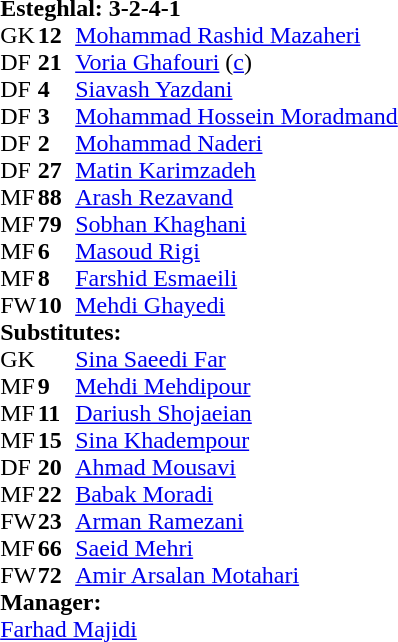<table style="font-size: 100%" cellspacing="0" cellpadding="0" align=center>
<tr>
<td colspan="4"><strong>Esteghlal: 3-2-4-1</strong></td>
</tr>
<tr>
<th width=25></th>
<th width=25></th>
</tr>
<tr>
<td>GK</td>
<td><strong>12</strong></td>
<td> <a href='#'>Mohammad Rashid Mazaheri</a></td>
</tr>
<tr>
<td>DF</td>
<td><strong>21</strong></td>
<td> <a href='#'>Voria Ghafouri</a> (<a href='#'>c</a>)</td>
</tr>
<tr>
<td>DF</td>
<td><strong>4</strong></td>
<td> <a href='#'>Siavash Yazdani</a></td>
</tr>
<tr>
<td>DF</td>
<td><strong>3</strong></td>
<td> <a href='#'>Mohammad Hossein Moradmand</a></td>
<td></td>
</tr>
<tr>
<td>DF</td>
<td><strong>2</strong></td>
<td> <a href='#'>Mohammad Naderi</a></td>
</tr>
<tr>
<td>DF</td>
<td><strong>27</strong></td>
<td> <a href='#'>Matin Karimzadeh</a></td>
<td></td>
<td></td>
</tr>
<tr>
<td>MF</td>
<td><strong>88</strong></td>
<td> <a href='#'>Arash Rezavand</a></td>
<td></td>
<td></td>
</tr>
<tr>
<td>MF</td>
<td><strong>79</strong></td>
<td> <a href='#'>Sobhan Khaghani</a></td>
<td></td>
<td></td>
</tr>
<tr>
<td>MF</td>
<td><strong>6</strong></td>
<td> <a href='#'>Masoud Rigi</a></td>
<td></td>
<td></td>
</tr>
<tr>
<td>MF</td>
<td><strong>8</strong></td>
<td> <a href='#'>Farshid Esmaeili</a></td>
</tr>
<tr>
<td>FW</td>
<td><strong>10</strong></td>
<td> <a href='#'>Mehdi Ghayedi</a></td>
</tr>
<tr>
<td colspan=3><strong>Substitutes:</strong></td>
</tr>
<tr>
<td>GK</td>
<td></td>
<td> <a href='#'>Sina Saeedi Far</a></td>
</tr>
<tr>
<td>MF</td>
<td><strong>9</strong></td>
<td> <a href='#'>Mehdi Mehdipour</a></td>
<td></td>
<td></td>
</tr>
<tr>
<td>MF</td>
<td><strong>11</strong></td>
<td> <a href='#'>Dariush Shojaeian</a></td>
<td></td>
<td></td>
</tr>
<tr>
<td>MF</td>
<td><strong>15</strong></td>
<td> <a href='#'>Sina Khadempour</a></td>
</tr>
<tr>
<td>DF</td>
<td><strong>20</strong></td>
<td> <a href='#'>Ahmad Mousavi</a></td>
</tr>
<tr>
<td>MF</td>
<td><strong>22</strong></td>
<td> <a href='#'>Babak Moradi</a></td>
<td></td>
<td></td>
</tr>
<tr>
<td>FW</td>
<td><strong>23</strong></td>
<td> <a href='#'>Arman Ramezani</a></td>
</tr>
<tr>
<td>MF</td>
<td><strong>66</strong></td>
<td> <a href='#'>Saeid Mehri</a></td>
</tr>
<tr>
<td>FW</td>
<td><strong>72</strong></td>
<td> <a href='#'>Amir Arsalan Motahari</a></td>
<td></td>
<td></td>
</tr>
<tr>
<td colspan=3><strong>Manager:</strong></td>
</tr>
<tr>
<td colspan=4> <a href='#'>Farhad Majidi</a></td>
</tr>
</table>
